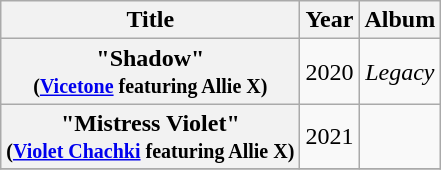<table class="wikitable plainrowheaders" style="text-align:center;">
<tr>
<th scope="col" rowspan="1">Title</th>
<th scope="col" rowspan="1">Year</th>
<th scope="col" rowspan="1">Album</th>
</tr>
<tr>
<th scope="row">"Shadow"<br><small>(<a href='#'>Vicetone</a> featuring Allie X)</small></th>
<td>2020</td>
<td><em>Legacy</em></td>
</tr>
<tr>
<th scope="row">"Mistress Violet"<br><small>(<a href='#'>Violet Chachki</a> featuring Allie X)</small></th>
<td>2021</td>
<td></td>
</tr>
<tr>
</tr>
</table>
